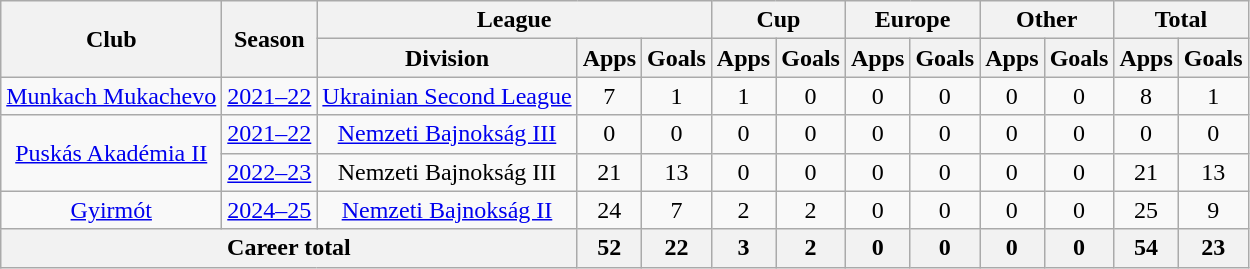<table class="wikitable" style="text-align:center">
<tr>
<th rowspan="2">Club</th>
<th rowspan="2">Season</th>
<th colspan="3">League</th>
<th colspan="2">Cup</th>
<th colspan="2">Europe</th>
<th colspan="2">Other</th>
<th colspan="2">Total</th>
</tr>
<tr>
<th>Division</th>
<th>Apps</th>
<th>Goals</th>
<th>Apps</th>
<th>Goals</th>
<th>Apps</th>
<th>Goals</th>
<th>Apps</th>
<th>Goals</th>
<th>Apps</th>
<th>Goals</th>
</tr>
<tr>
<td rowspan=1><a href='#'>Munkach Mukachevo</a></td>
<td><a href='#'>2021–22</a></td>
<td><a href='#'>Ukrainian Second League</a></td>
<td>7</td>
<td>1</td>
<td>1</td>
<td>0</td>
<td>0</td>
<td>0</td>
<td>0</td>
<td>0</td>
<td>8</td>
<td>1</td>
</tr>
<tr>
<td rowspan=2><a href='#'>Puskás Akadémia II</a></td>
<td><a href='#'>2021–22</a></td>
<td><a href='#'>Nemzeti Bajnokság III</a></td>
<td>0</td>
<td>0</td>
<td>0</td>
<td>0</td>
<td>0</td>
<td>0</td>
<td>0</td>
<td>0</td>
<td>0</td>
<td>0</td>
</tr>
<tr>
<td><a href='#'>2022–23</a></td>
<td>Nemzeti Bajnokság III</td>
<td>21</td>
<td>13</td>
<td>0</td>
<td>0</td>
<td>0</td>
<td>0</td>
<td>0</td>
<td>0</td>
<td>21</td>
<td>13</td>
</tr>
<tr>
<td rowspan=1><a href='#'>Gyirmót</a></td>
<td><a href='#'>2024–25</a></td>
<td><a href='#'>Nemzeti Bajnokság II</a></td>
<td>24</td>
<td>7</td>
<td>2</td>
<td>2</td>
<td>0</td>
<td>0</td>
<td>0</td>
<td>0</td>
<td>25</td>
<td>9</td>
</tr>
<tr>
<th colspan="3">Career total</th>
<th>52</th>
<th>22</th>
<th>3</th>
<th>2</th>
<th>0</th>
<th>0</th>
<th>0</th>
<th>0</th>
<th>54</th>
<th>23</th>
</tr>
</table>
